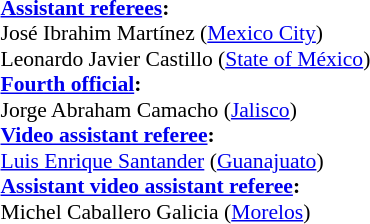<table width=100% style="font-size:90%">
<tr>
<td><br><strong><a href='#'>Assistant referees</a>:</strong>
<br>José Ibrahim Martínez (<a href='#'>Mexico City</a>)
<br>Leonardo Javier Castillo (<a href='#'>State of México</a>)
<br><strong><a href='#'>Fourth official</a>:</strong>
<br>Jorge Abraham Camacho (<a href='#'>Jalisco</a>)
<br><strong><a href='#'>Video assistant referee</a>:</strong>
<br><a href='#'>Luis Enrique Santander</a> (<a href='#'>Guanajuato</a>)
<br><strong><a href='#'>Assistant video assistant referee</a>:</strong>
<br>Michel Caballero Galicia (<a href='#'>Morelos</a>)</td>
</tr>
</table>
